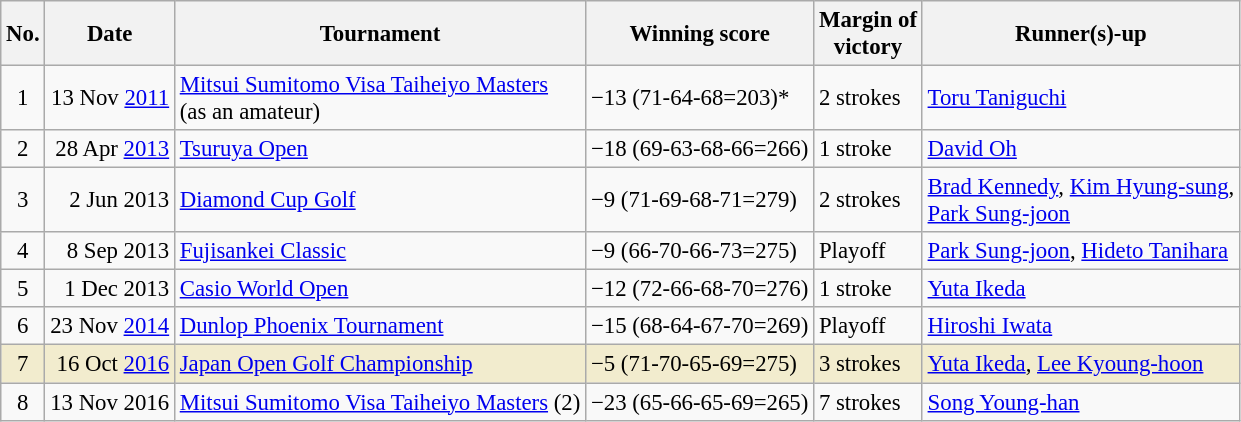<table class="wikitable" style="font-size:95%;">
<tr>
<th>No.</th>
<th>Date</th>
<th>Tournament</th>
<th>Winning score</th>
<th>Margin of<br>victory</th>
<th>Runner(s)-up</th>
</tr>
<tr>
<td align=center>1</td>
<td align=right>13 Nov <a href='#'>2011</a></td>
<td><a href='#'>Mitsui Sumitomo Visa Taiheiyo Masters</a><br>(as an amateur)</td>
<td>−13 (71-64-68=203)*</td>
<td>2 strokes</td>
<td> <a href='#'>Toru Taniguchi</a></td>
</tr>
<tr>
<td align=center>2</td>
<td align=right>28 Apr <a href='#'>2013</a></td>
<td><a href='#'>Tsuruya Open</a></td>
<td>−18 (69-63-68-66=266)</td>
<td>1 stroke</td>
<td> <a href='#'>David Oh</a></td>
</tr>
<tr>
<td align=center>3</td>
<td align=right>2 Jun 2013</td>
<td><a href='#'>Diamond Cup Golf</a></td>
<td>−9 (71-69-68-71=279)</td>
<td>2 strokes</td>
<td> <a href='#'>Brad Kennedy</a>,  <a href='#'>Kim Hyung-sung</a>,<br> <a href='#'>Park Sung-joon</a></td>
</tr>
<tr>
<td align=center>4</td>
<td align=right>8 Sep 2013</td>
<td><a href='#'>Fujisankei Classic</a></td>
<td>−9 (66-70-66-73=275)</td>
<td>Playoff</td>
<td> <a href='#'>Park Sung-joon</a>,  <a href='#'>Hideto Tanihara</a></td>
</tr>
<tr>
<td align=center>5</td>
<td align=right>1 Dec 2013</td>
<td><a href='#'>Casio World Open</a></td>
<td>−12 (72-66-68-70=276)</td>
<td>1 stroke</td>
<td> <a href='#'>Yuta Ikeda</a></td>
</tr>
<tr>
<td align=center>6</td>
<td align=right>23 Nov <a href='#'>2014</a></td>
<td><a href='#'>Dunlop Phoenix Tournament</a></td>
<td>−15 (68-64-67-70=269)</td>
<td>Playoff</td>
<td> <a href='#'>Hiroshi Iwata</a></td>
</tr>
<tr style="background:#f2ecce;">
<td align=center>7</td>
<td align=right>16 Oct <a href='#'>2016</a></td>
<td><a href='#'>Japan Open Golf Championship</a></td>
<td>−5 (71-70-65-69=275)</td>
<td>3 strokes</td>
<td> <a href='#'>Yuta Ikeda</a>,  <a href='#'>Lee Kyoung-hoon</a></td>
</tr>
<tr>
<td align=center>8</td>
<td align=right>13 Nov 2016</td>
<td><a href='#'>Mitsui Sumitomo Visa Taiheiyo Masters</a> (2)</td>
<td>−23 (65-66-65-69=265)</td>
<td>7 strokes</td>
<td> <a href='#'>Song Young-han</a></td>
</tr>
</table>
